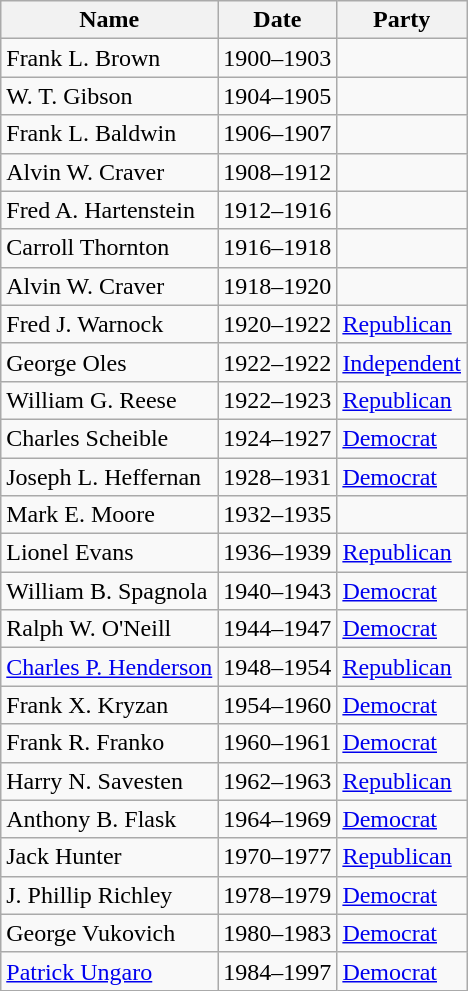<table class="wikitable">
<tr>
<th>Name</th>
<th>Date</th>
<th>Party</th>
</tr>
<tr>
<td>Frank L. Brown</td>
<td>1900–1903</td>
<td></td>
</tr>
<tr>
<td>W. T. Gibson</td>
<td>1904–1905</td>
<td></td>
</tr>
<tr>
<td>Frank L. Baldwin</td>
<td>1906–1907</td>
<td></td>
</tr>
<tr>
<td>Alvin W. Craver</td>
<td>1908–1912</td>
<td></td>
</tr>
<tr>
<td>Fred A. Hartenstein</td>
<td>1912–1916</td>
<td></td>
</tr>
<tr>
<td>Carroll Thornton</td>
<td>1916–1918</td>
<td></td>
</tr>
<tr>
<td>Alvin W. Craver</td>
<td>1918–1920</td>
<td></td>
</tr>
<tr>
<td>Fred J. Warnock</td>
<td>1920–1922</td>
<td><a href='#'>Republican</a></td>
</tr>
<tr>
<td>George Oles</td>
<td>1922–1922</td>
<td><a href='#'>Independent</a></td>
</tr>
<tr>
<td>William G. Reese</td>
<td>1922–1923</td>
<td><a href='#'>Republican</a></td>
</tr>
<tr>
<td>Charles Scheible</td>
<td>1924–1927</td>
<td><a href='#'>Democrat</a></td>
</tr>
<tr>
<td>Joseph L. Heffernan</td>
<td>1928–1931</td>
<td><a href='#'>Democrat</a></td>
</tr>
<tr>
<td>Mark E. Moore</td>
<td>1932–1935</td>
<td></td>
</tr>
<tr>
<td>Lionel Evans</td>
<td>1936–1939</td>
<td><a href='#'>Republican</a></td>
</tr>
<tr>
<td>William B. Spagnola</td>
<td>1940–1943</td>
<td><a href='#'>Democrat</a></td>
</tr>
<tr>
<td>Ralph W. O'Neill</td>
<td>1944–1947</td>
<td><a href='#'>Democrat</a></td>
</tr>
<tr>
<td><a href='#'>Charles P. Henderson</a></td>
<td>1948–1954</td>
<td><a href='#'>Republican</a></td>
</tr>
<tr>
<td>Frank X. Kryzan</td>
<td>1954–1960</td>
<td><a href='#'>Democrat</a></td>
</tr>
<tr>
<td>Frank R. Franko</td>
<td>1960–1961</td>
<td><a href='#'>Democrat</a></td>
</tr>
<tr>
<td>Harry N. Savesten</td>
<td>1962–1963</td>
<td><a href='#'>Republican</a></td>
</tr>
<tr>
<td>Anthony B. Flask</td>
<td>1964–1969</td>
<td><a href='#'>Democrat</a></td>
</tr>
<tr>
<td>Jack Hunter</td>
<td>1970–1977</td>
<td><a href='#'>Republican</a></td>
</tr>
<tr>
<td>J. Phillip Richley</td>
<td>1978–1979</td>
<td><a href='#'>Democrat</a></td>
</tr>
<tr>
<td>George Vukovich</td>
<td>1980–1983</td>
<td><a href='#'>Democrat</a></td>
</tr>
<tr>
<td><a href='#'>Patrick Ungaro</a></td>
<td>1984–1997</td>
<td><a href='#'>Democrat</a></td>
</tr>
</table>
